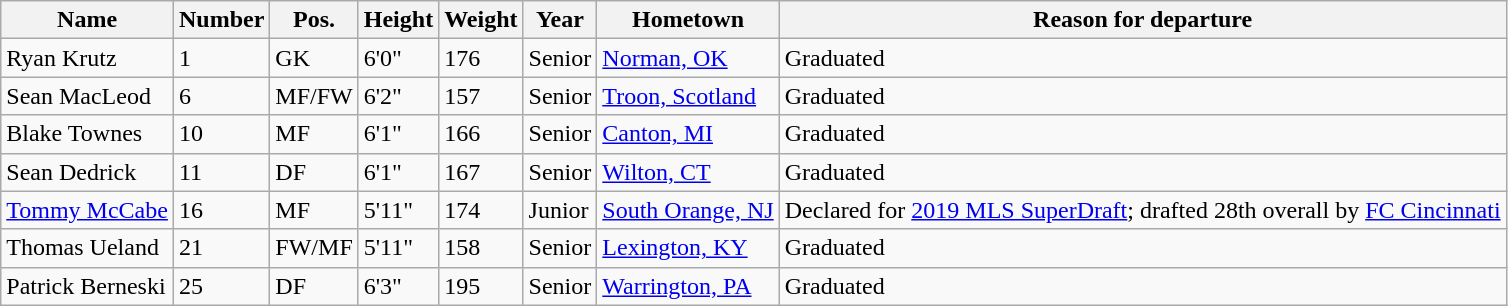<table class="wikitable sortable" border="1">
<tr>
<th>Name</th>
<th>Number</th>
<th>Pos.</th>
<th>Height</th>
<th>Weight</th>
<th>Year</th>
<th>Hometown</th>
<th class="unsortable">Reason for departure</th>
</tr>
<tr>
<td>Ryan Krutz</td>
<td>1</td>
<td>GK</td>
<td>6'0"</td>
<td>176</td>
<td>Senior</td>
<td><a href='#'>Norman, OK</a></td>
<td>Graduated</td>
</tr>
<tr>
<td>Sean MacLeod</td>
<td>6</td>
<td>MF/FW</td>
<td>6'2"</td>
<td>157</td>
<td>Senior</td>
<td><a href='#'>Troon, Scotland</a></td>
<td>Graduated</td>
</tr>
<tr>
<td>Blake Townes</td>
<td>10</td>
<td>MF</td>
<td>6'1"</td>
<td>166</td>
<td>Senior</td>
<td><a href='#'>Canton, MI</a></td>
<td>Graduated</td>
</tr>
<tr>
<td>Sean Dedrick</td>
<td>11</td>
<td>DF</td>
<td>6'1"</td>
<td>167</td>
<td>Senior</td>
<td><a href='#'>Wilton, CT</a></td>
<td>Graduated</td>
</tr>
<tr>
<td><a href='#'>Tommy McCabe</a></td>
<td>16</td>
<td>MF</td>
<td>5'11"</td>
<td>174</td>
<td>Junior</td>
<td><a href='#'>South Orange, NJ</a></td>
<td>Declared for <a href='#'>2019 MLS SuperDraft</a>; drafted 28th overall by <a href='#'>FC Cincinnati</a></td>
</tr>
<tr>
<td>Thomas Ueland</td>
<td>21</td>
<td>FW/MF</td>
<td>5'11"</td>
<td>158</td>
<td>Senior</td>
<td><a href='#'>Lexington, KY</a></td>
<td>Graduated</td>
</tr>
<tr>
<td>Patrick Berneski</td>
<td>25</td>
<td>DF</td>
<td>6'3"</td>
<td>195</td>
<td>Senior</td>
<td><a href='#'>Warrington, PA</a></td>
<td>Graduated</td>
</tr>
</table>
